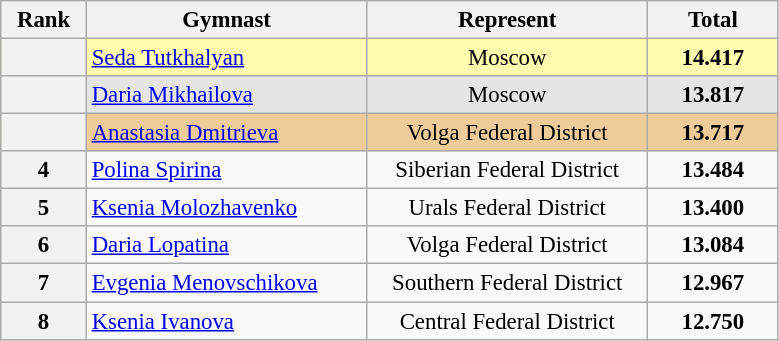<table class="wikitable sortable" style="text-align:center; font-size:95%">
<tr>
<th scope="col" style="width:50px;">Rank</th>
<th scope="col" style="width:180px;">Gymnast</th>
<th scope="col" style="width:180px;">Represent</th>
<th scope="col" style="width:80px;">Total</th>
</tr>
<tr style="background:#fffcaf;">
<th scope=row style="text-align:center"></th>
<td style="text-align:left;"><a href='#'>Seda Tutkhalyan</a></td>
<td>Moscow</td>
<td><strong>14.417</strong></td>
</tr>
<tr style="background:#e5e5e5;">
<th scope=row style="text-align:center"></th>
<td style="text-align:left;"><a href='#'>Daria Mikhailova</a></td>
<td>Moscow</td>
<td><strong>13.817</strong></td>
</tr>
<tr style="background:#ec9;">
<th scope=row style="text-align:center"></th>
<td style="text-align:left;"><a href='#'>Anastasia Dmitrieva</a></td>
<td>Volga Federal District</td>
<td><strong>13.717</strong></td>
</tr>
<tr>
<th scope=row style="text-align:center">4</th>
<td style="text-align:left;"><a href='#'>Polina Spirina</a></td>
<td>Siberian Federal District</td>
<td><strong>13.484</strong></td>
</tr>
<tr>
<th scope=row style="text-align:center">5</th>
<td style="text-align:left;"><a href='#'>Ksenia Molozhavenko</a></td>
<td>Urals Federal District</td>
<td><strong>13.400</strong></td>
</tr>
<tr>
<th scope=row style="text-align:center">6</th>
<td style="text-align:left;"><a href='#'>Daria Lopatina</a></td>
<td>Volga Federal District</td>
<td><strong>13.084</strong></td>
</tr>
<tr>
<th scope=row style="text-align:center">7</th>
<td style="text-align:left;"><a href='#'>Evgenia Menovschikova</a></td>
<td>Southern Federal District</td>
<td><strong>12.967</strong></td>
</tr>
<tr>
<th scope=row style="text-align:center">8</th>
<td style="text-align:left;"><a href='#'>Ksenia Ivanova</a></td>
<td>Central Federal District</td>
<td><strong>12.750</strong></td>
</tr>
</table>
